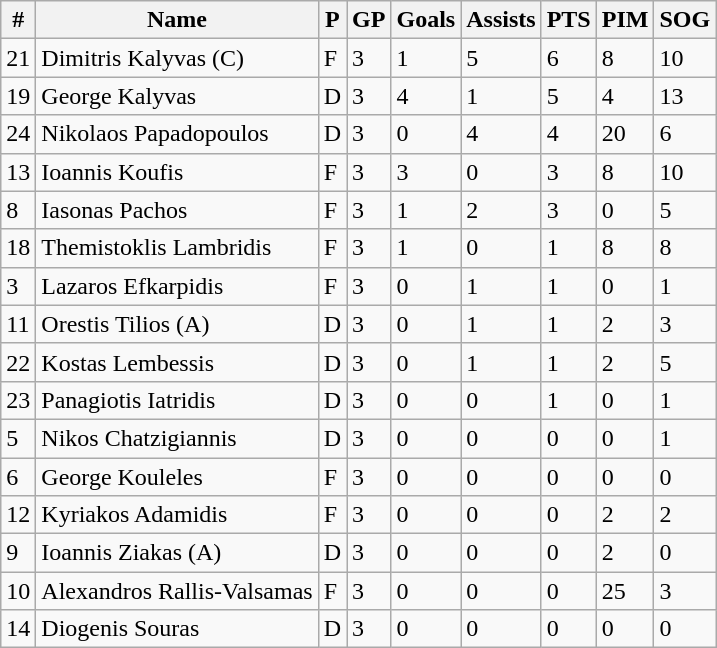<table class="wikitable">
<tr>
<th>#</th>
<th>Name</th>
<th>P</th>
<th>GP</th>
<th>Goals</th>
<th>Assists</th>
<th>PTS</th>
<th>PIM</th>
<th>SOG</th>
</tr>
<tr>
<td>21</td>
<td>Dimitris Kalyvas (C)</td>
<td>F</td>
<td>3</td>
<td>1</td>
<td>5</td>
<td>6</td>
<td>8</td>
<td>10</td>
</tr>
<tr>
<td>19</td>
<td>George Kalyvas</td>
<td>D</td>
<td>3</td>
<td>4</td>
<td>1</td>
<td>5</td>
<td>4</td>
<td>13</td>
</tr>
<tr>
<td>24</td>
<td>Nikolaos Papadopoulos</td>
<td>D</td>
<td>3</td>
<td>0</td>
<td>4</td>
<td>4</td>
<td>20</td>
<td>6</td>
</tr>
<tr>
<td>13</td>
<td>Ioannis Koufis</td>
<td>F</td>
<td>3</td>
<td>3</td>
<td>0</td>
<td>3</td>
<td>8</td>
<td>10</td>
</tr>
<tr>
<td>8</td>
<td>Iasonas Pachos</td>
<td>F</td>
<td>3</td>
<td>1</td>
<td>2</td>
<td>3</td>
<td>0</td>
<td>5</td>
</tr>
<tr>
<td>18</td>
<td>Themistoklis Lambridis</td>
<td>F</td>
<td>3</td>
<td>1</td>
<td>0</td>
<td>1</td>
<td>8</td>
<td>8</td>
</tr>
<tr>
<td>3</td>
<td>Lazaros Efkarpidis</td>
<td>F</td>
<td>3</td>
<td>0</td>
<td>1</td>
<td>1</td>
<td>0</td>
<td>1</td>
</tr>
<tr>
<td>11</td>
<td>Orestis Tilios (A)</td>
<td>D</td>
<td>3</td>
<td>0</td>
<td>1</td>
<td>1</td>
<td>2</td>
<td>3</td>
</tr>
<tr>
<td>22</td>
<td>Kostas Lembessis</td>
<td>D</td>
<td>3</td>
<td>0</td>
<td>1</td>
<td>1</td>
<td>2</td>
<td>5</td>
</tr>
<tr>
<td>23</td>
<td>Panagiotis Iatridis</td>
<td>D</td>
<td>3</td>
<td>0</td>
<td>0</td>
<td>1</td>
<td>0</td>
<td>1</td>
</tr>
<tr>
<td>5</td>
<td>Nikos Chatzigiannis</td>
<td>D</td>
<td>3</td>
<td>0</td>
<td>0</td>
<td>0</td>
<td>0</td>
<td>1</td>
</tr>
<tr>
<td>6</td>
<td>George Kouleles</td>
<td>F</td>
<td>3</td>
<td>0</td>
<td>0</td>
<td>0</td>
<td>0</td>
<td>0</td>
</tr>
<tr>
<td>12</td>
<td>Kyriakos Adamidis</td>
<td>F</td>
<td>3</td>
<td>0</td>
<td>0</td>
<td>0</td>
<td>2</td>
<td>2</td>
</tr>
<tr>
<td>9</td>
<td>Ioannis Ziakas (A)</td>
<td>D</td>
<td>3</td>
<td>0</td>
<td>0</td>
<td>0</td>
<td>2</td>
<td>0</td>
</tr>
<tr>
<td>10</td>
<td>Alexandros Rallis-Valsamas</td>
<td>F</td>
<td>3</td>
<td>0</td>
<td>0</td>
<td>0</td>
<td>25</td>
<td>3</td>
</tr>
<tr>
<td>14</td>
<td>Diogenis Souras</td>
<td>D</td>
<td>3</td>
<td>0</td>
<td>0</td>
<td>0</td>
<td>0</td>
<td>0</td>
</tr>
</table>
